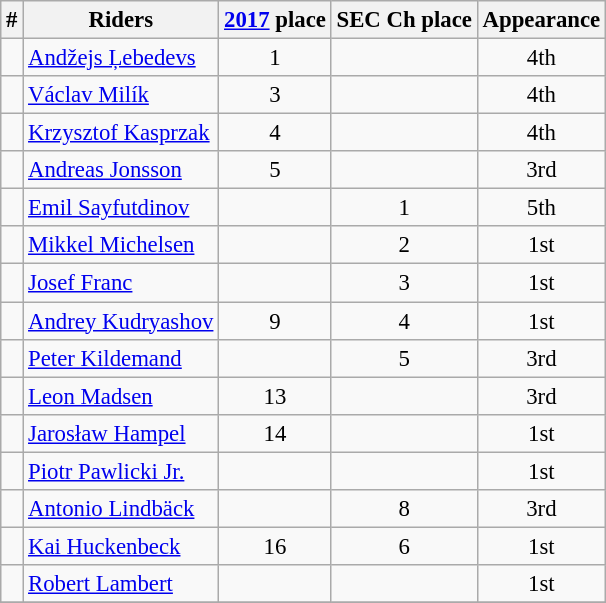<table class="wikitable" style="text-align: center; font-size: 95%">
<tr>
<th>#</th>
<th>Riders</th>
<th><a href='#'>2017</a> place</th>
<th>SEC Ch place</th>
<th>Appearance</th>
</tr>
<tr>
<td></td>
<td align=left> <a href='#'>Andžejs Ļebedevs</a></td>
<td>1</td>
<td></td>
<td>4th</td>
</tr>
<tr>
<td></td>
<td align=left> <a href='#'>Václav Milík</a></td>
<td>3</td>
<td></td>
<td>4th</td>
</tr>
<tr>
<td></td>
<td align=left> <a href='#'>Krzysztof Kasprzak</a></td>
<td>4</td>
<td></td>
<td>4th</td>
</tr>
<tr>
<td></td>
<td align=left> <a href='#'>Andreas Jonsson</a></td>
<td>5</td>
<td></td>
<td>3rd</td>
</tr>
<tr>
<td></td>
<td align=left> <a href='#'>Emil Sayfutdinov</a></td>
<td></td>
<td>1</td>
<td>5th</td>
</tr>
<tr>
<td></td>
<td align=left> <a href='#'>Mikkel Michelsen</a></td>
<td></td>
<td>2</td>
<td>1st</td>
</tr>
<tr>
<td></td>
<td align=left> <a href='#'>Josef Franc</a></td>
<td></td>
<td>3</td>
<td>1st</td>
</tr>
<tr>
<td></td>
<td align=left> <a href='#'>Andrey Kudryashov</a></td>
<td>9</td>
<td>4</td>
<td>1st</td>
</tr>
<tr>
<td></td>
<td align=left> <a href='#'>Peter Kildemand</a></td>
<td></td>
<td>5</td>
<td>3rd</td>
</tr>
<tr>
<td></td>
<td align=left> <a href='#'>Leon Madsen</a></td>
<td>13</td>
<td></td>
<td>3rd</td>
</tr>
<tr>
<td></td>
<td align=left> <a href='#'>Jarosław Hampel</a></td>
<td>14</td>
<td></td>
<td>1st</td>
</tr>
<tr>
<td></td>
<td align=left> <a href='#'>Piotr Pawlicki Jr.</a></td>
<td></td>
<td></td>
<td>1st</td>
</tr>
<tr>
<td></td>
<td align=left> <a href='#'>Antonio Lindbäck</a></td>
<td></td>
<td>8</td>
<td>3rd</td>
</tr>
<tr>
<td></td>
<td align=left> <a href='#'>Kai Huckenbeck</a></td>
<td>16</td>
<td>6</td>
<td>1st</td>
</tr>
<tr>
<td></td>
<td align=left> <a href='#'>Robert Lambert</a></td>
<td></td>
<td></td>
<td>1st</td>
</tr>
<tr>
</tr>
</table>
